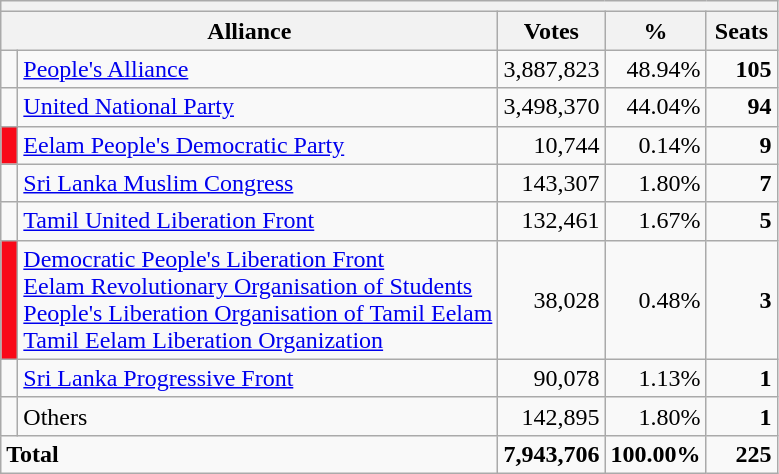<table class="wikitable" border="1" style="text-align:right;">
<tr>
<th colspan="8"></th>
</tr>
<tr>
<th colspan=2>Alliance</th>
<th width="60">Votes</th>
<th width="50">%</th>
<th width="40">Seats</th>
</tr>
<tr>
<td bgcolor=> </td>
<td align=left><a href='#'>People's Alliance</a></td>
<td>3,887,823</td>
<td>48.94%</td>
<td><strong>105</strong></td>
</tr>
<tr>
<td bgcolor=> </td>
<td align=left><a href='#'>United National Party</a></td>
<td>3,498,370</td>
<td>44.04%</td>
<td><strong>94</strong></td>
</tr>
<tr>
<td bgcolor=#F90818> </td>
<td align=left><a href='#'>Eelam People's Democratic Party</a></td>
<td>10,744</td>
<td>0.14%</td>
<td><strong>9</strong></td>
</tr>
<tr>
<td bgcolor=> </td>
<td align=left><a href='#'>Sri Lanka Muslim Congress</a></td>
<td>143,307</td>
<td>1.80%</td>
<td><strong>7</strong></td>
</tr>
<tr>
<td bgcolor=> </td>
<td align=left><a href='#'>Tamil United Liberation Front</a></td>
<td>132,461</td>
<td>1.67%</td>
<td><strong>5</strong></td>
</tr>
<tr>
<td bgcolor=#F90818> </td>
<td align=left><a href='#'>Democratic People's Liberation Front</a><br><a href='#'>Eelam Revolutionary Organisation of Students</a><br><a href='#'>People's Liberation Organisation of Tamil Eelam</a><br><a href='#'>Tamil Eelam Liberation Organization</a></td>
<td>38,028</td>
<td>0.48%</td>
<td><strong>3</strong></td>
</tr>
<tr>
<td bgcolor=> </td>
<td align=left><a href='#'>Sri Lanka Progressive Front</a></td>
<td>90,078</td>
<td>1.13%</td>
<td><strong>1</strong></td>
</tr>
<tr>
<td></td>
<td align=left>Others</td>
<td>142,895</td>
<td>1.80%</td>
<td><strong>1</strong></td>
</tr>
<tr>
<td colspan=2 align=left><strong>Total</strong></td>
<td><strong>7,943,706</strong></td>
<td><strong>100.00%</strong></td>
<td><strong>225</strong></td>
</tr>
</table>
